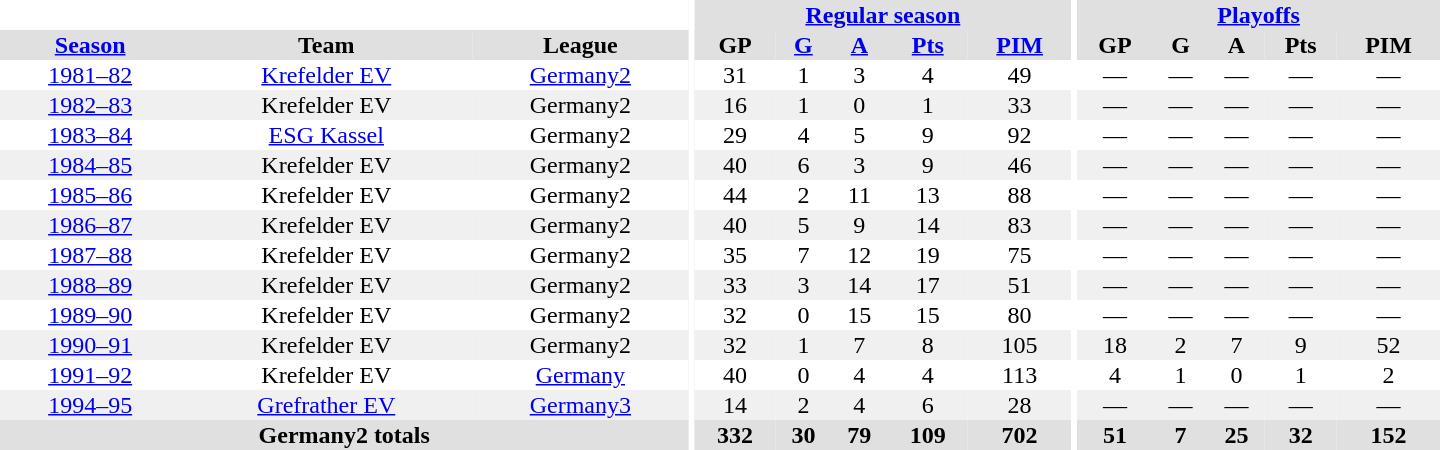<table border="0" cellpadding="1" cellspacing="0" style="text-align:center; width:60em">
<tr bgcolor="#e0e0e0">
<th colspan="3" bgcolor="#ffffff"></th>
<th rowspan="99" bgcolor="#ffffff"></th>
<th colspan="5"><a href='#'>Regular season</a></th>
<th rowspan="99" bgcolor="#ffffff"></th>
<th colspan="5"><a href='#'>Playoffs</a></th>
</tr>
<tr bgcolor="#e0e0e0">
<th><a href='#'>Season</a></th>
<th>Team</th>
<th>League</th>
<th>GP</th>
<th><a href='#'>G</a></th>
<th><a href='#'>A</a></th>
<th><a href='#'>Pts</a></th>
<th><a href='#'>PIM</a></th>
<th>GP</th>
<th>G</th>
<th>A</th>
<th>Pts</th>
<th>PIM</th>
</tr>
<tr>
<td><a href='#'>1981–82</a></td>
<td><a href='#'>Krefelder EV</a></td>
<td><a href='#'>Germany2</a></td>
<td>31</td>
<td>1</td>
<td>3</td>
<td>4</td>
<td>49</td>
<td>—</td>
<td>—</td>
<td>—</td>
<td>—</td>
<td>—</td>
</tr>
<tr bgcolor="#f0f0f0">
<td><a href='#'>1982–83</a></td>
<td>Krefelder EV</td>
<td>Germany2</td>
<td>16</td>
<td>1</td>
<td>0</td>
<td>1</td>
<td>33</td>
<td>—</td>
<td>—</td>
<td>—</td>
<td>—</td>
<td>—</td>
</tr>
<tr>
<td><a href='#'>1983–84</a></td>
<td><a href='#'>ESG Kassel</a></td>
<td>Germany2</td>
<td>29</td>
<td>4</td>
<td>5</td>
<td>9</td>
<td>92</td>
<td>—</td>
<td>—</td>
<td>—</td>
<td>—</td>
<td>—</td>
</tr>
<tr bgcolor="#f0f0f0">
<td><a href='#'>1984–85</a></td>
<td>Krefelder EV</td>
<td>Germany2</td>
<td>40</td>
<td>6</td>
<td>3</td>
<td>9</td>
<td>46</td>
<td>—</td>
<td>—</td>
<td>—</td>
<td>—</td>
<td>—</td>
</tr>
<tr>
<td><a href='#'>1985–86</a></td>
<td>Krefelder EV</td>
<td>Germany2</td>
<td>44</td>
<td>2</td>
<td>11</td>
<td>13</td>
<td>88</td>
<td>—</td>
<td>—</td>
<td>—</td>
<td>—</td>
<td>—</td>
</tr>
<tr bgcolor="#f0f0f0">
<td><a href='#'>1986–87</a></td>
<td>Krefelder EV</td>
<td>Germany2</td>
<td>40</td>
<td>5</td>
<td>9</td>
<td>14</td>
<td>83</td>
<td>—</td>
<td>—</td>
<td>—</td>
<td>—</td>
<td>—</td>
</tr>
<tr>
<td><a href='#'>1987–88</a></td>
<td>Krefelder EV</td>
<td>Germany2</td>
<td>35</td>
<td>7</td>
<td>12</td>
<td>19</td>
<td>75</td>
<td>—</td>
<td>—</td>
<td>—</td>
<td>—</td>
<td>—</td>
</tr>
<tr bgcolor="#f0f0f0">
<td><a href='#'>1988–89</a></td>
<td>Krefelder EV</td>
<td>Germany2</td>
<td>33</td>
<td>3</td>
<td>14</td>
<td>17</td>
<td>51</td>
<td>—</td>
<td>—</td>
<td>—</td>
<td>—</td>
<td>—</td>
</tr>
<tr>
<td><a href='#'>1989–90</a></td>
<td>Krefelder EV</td>
<td>Germany2</td>
<td>32</td>
<td>0</td>
<td>15</td>
<td>15</td>
<td>80</td>
<td>—</td>
<td>—</td>
<td>—</td>
<td>—</td>
<td>—</td>
</tr>
<tr bgcolor="#f0f0f0">
<td><a href='#'>1990–91</a></td>
<td>Krefelder EV</td>
<td>Germany2</td>
<td>32</td>
<td>1</td>
<td>7</td>
<td>8</td>
<td>105</td>
<td>18</td>
<td>2</td>
<td>7</td>
<td>9</td>
<td>52</td>
</tr>
<tr>
<td><a href='#'>1991–92</a></td>
<td>Krefelder EV</td>
<td><a href='#'>Germany</a></td>
<td>40</td>
<td>0</td>
<td>4</td>
<td>4</td>
<td>113</td>
<td>4</td>
<td>1</td>
<td>0</td>
<td>1</td>
<td>2</td>
</tr>
<tr bgcolor="#f0f0f0">
<td><a href='#'>1994–95</a></td>
<td><a href='#'>Grefrather EV</a></td>
<td><a href='#'>Germany3</a></td>
<td>14</td>
<td>2</td>
<td>4</td>
<td>6</td>
<td>28</td>
<td>—</td>
<td>—</td>
<td>—</td>
<td>—</td>
<td>—</td>
</tr>
<tr>
</tr>
<tr ALIGN="center" bgcolor="#e0e0e0">
<th colspan="3">Germany2 totals</th>
<th ALIGN="center">332</th>
<th ALIGN="center">30</th>
<th ALIGN="center">79</th>
<th ALIGN="center">109</th>
<th ALIGN="center">702</th>
<th ALIGN="center">51</th>
<th ALIGN="center">7</th>
<th ALIGN="center">25</th>
<th ALIGN="center">32</th>
<th ALIGN="center">152</th>
</tr>
</table>
